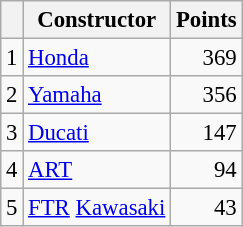<table class="wikitable" style="font-size: 95%;">
<tr>
<th></th>
<th>Constructor</th>
<th>Points</th>
</tr>
<tr>
<td align=center>1</td>
<td> <a href='#'>Honda</a></td>
<td align=right>369</td>
</tr>
<tr>
<td align=center>2</td>
<td> <a href='#'>Yamaha</a></td>
<td align=right>356</td>
</tr>
<tr>
<td align=center>3</td>
<td> <a href='#'>Ducati</a></td>
<td align=right>147</td>
</tr>
<tr>
<td align=center>4</td>
<td> <a href='#'>ART</a></td>
<td align=right>94</td>
</tr>
<tr>
<td align=center>5</td>
<td> <a href='#'>FTR</a> <a href='#'>Kawasaki</a></td>
<td align=right>43</td>
</tr>
</table>
